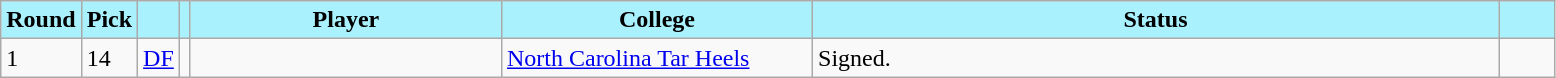<table class="wikitable sortable">
<tr>
<th style="background:#A9F1FD; color:#000;" scope="col">Round</th>
<th style="background:#A9F1FD; color:#000;" scope="col">Pick</th>
<th style="background:#A9F1FD; color:#000;" scope="col"></th>
<th style="background:#A9F1FD; color:#000;" scope="col"></th>
<th style="background:#A9F1FD; color:#000; width:200px;" scope="col">Player</th>
<th style="background:#A9F1FD; color:#000; width:200px;" scope="col">College</th>
<th style="background:#A9F1FD; color:#000; width:450px;" scope="col">Status</th>
<th style="background:#A9F1FD; color:#000; width:30px;" scope="col"></th>
</tr>
<tr>
<td>1</td>
<td>14</td>
<td><a href='#'>DF</a></td>
<td></td>
<td></td>
<td><a href='#'>North Carolina Tar Heels</a></td>
<td>Signed.</td>
<td></td>
</tr>
</table>
